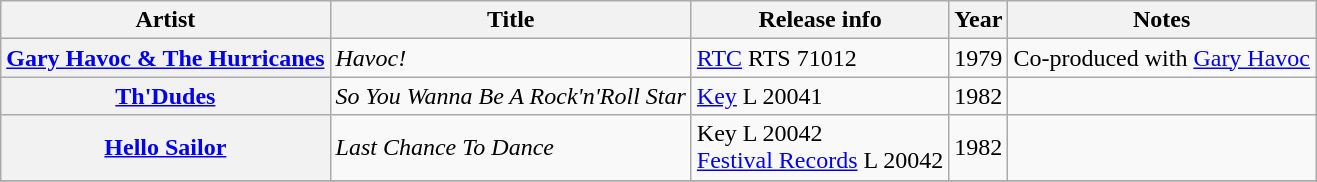<table class="wikitable plainrowheaders sortable">
<tr>
<th scope="col">Artist</th>
<th scope="col">Title</th>
<th scope="col">Release info</th>
<th scope="col">Year</th>
<th scope="col" class="unsortable">Notes</th>
</tr>
<tr>
<th scope="row"><a href='#'>Gary Havoc & The Hurricanes</a></th>
<td><em>Havoc!</em></td>
<td><a href='#'>RTC</a> RTS 71012</td>
<td>1979</td>
<td>Co-produced with <a href='#'>Gary Havoc</a></td>
</tr>
<tr>
<th scope="row"><a href='#'>Th'Dudes</a></th>
<td><em>So You Wanna Be A Rock'n'Roll Star</em></td>
<td><a href='#'>Key</a> L 20041</td>
<td>1982</td>
<td></td>
</tr>
<tr>
<th scope="row"><a href='#'>Hello Sailor</a></th>
<td><em>Last Chance To Dance</em></td>
<td>Key L 20042<br><a href='#'>Festival Records</a> L 20042</td>
<td>1982</td>
<td></td>
</tr>
<tr>
</tr>
</table>
